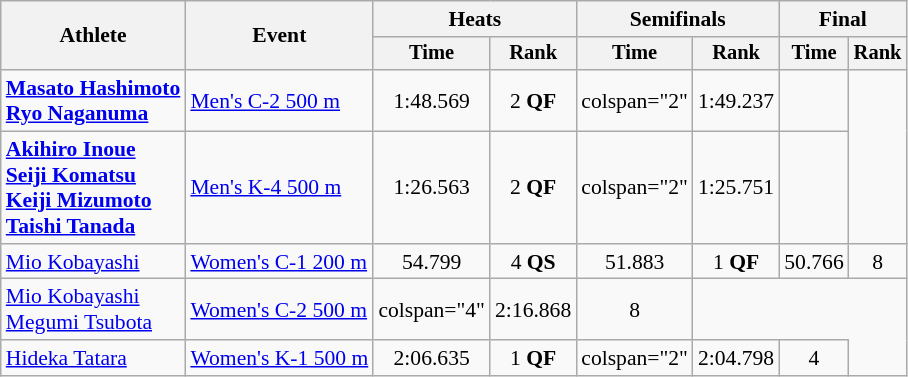<table class=wikitable style="font-size:90%">
<tr>
<th rowspan="2">Athlete</th>
<th rowspan="2">Event</th>
<th colspan=2>Heats</th>
<th colspan=2>Semifinals</th>
<th colspan=2>Final</th>
</tr>
<tr style="font-size:95%">
<th>Time</th>
<th>Rank</th>
<th>Time</th>
<th>Rank</th>
<th>Time</th>
<th>Rank</th>
</tr>
<tr align=center>
<td align=left><strong><a href='#'>Masato Hashimoto</a><br><a href='#'>Ryo Naganuma</a></strong></td>
<td align=left><a href='#'>Men's C-2 500 m</a></td>
<td>1:48.569</td>
<td>2 <strong>QF</strong></td>
<td>colspan="2" </td>
<td>1:49.237</td>
<td></td>
</tr>
<tr align=center>
<td align=left><strong><a href='#'>Akihiro Inoue</a><br><a href='#'>Seiji Komatsu</a><br><a href='#'>Keiji Mizumoto</a><br><a href='#'>Taishi Tanada</a></strong></td>
<td align=left><a href='#'>Men's K-4 500 m</a></td>
<td>1:26.563</td>
<td>2 <strong>QF</strong></td>
<td>colspan="2" </td>
<td>1:25.751</td>
<td></td>
</tr>
<tr align=center>
<td align=left><a href='#'>Mio Kobayashi</a></td>
<td align=left><a href='#'>Women's C-1 200 m</a></td>
<td>54.799</td>
<td>4 <strong>QS</strong></td>
<td>51.883</td>
<td>1 <strong>QF</strong></td>
<td>50.766</td>
<td>8</td>
</tr>
<tr align=center>
<td align=left><a href='#'>Mio Kobayashi</a><br><a href='#'>Megumi Tsubota</a></td>
<td align=left><a href='#'>Women's C-2 500 m</a></td>
<td>colspan="4" </td>
<td>2:16.868</td>
<td>8</td>
</tr>
<tr align=center>
<td align=left><a href='#'>Hideka Tatara</a></td>
<td align=left><a href='#'>Women's K-1 500 m</a></td>
<td>2:06.635</td>
<td>1 <strong>QF</strong></td>
<td>colspan="2" </td>
<td>2:04.798</td>
<td>4</td>
</tr>
</table>
